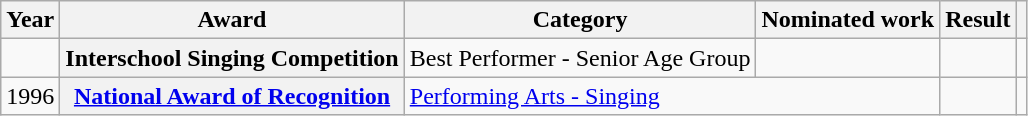<table class="wikitable plainrowheaders sortable">
<tr>
<th scope="col">Year</th>
<th scope="col">Award</th>
<th scope="col">Category</th>
<th scope="col">Nominated work</th>
<th scope="col">Result</th>
<th scope="col" class="unsortable"></th>
</tr>
<tr>
<td></td>
<th scope="row">Interschool Singing Competition</th>
<td>Best Performer - Senior Age Group</td>
<td></td>
<td></td>
<td style="text-align:center;"></td>
</tr>
<tr>
<td>1996</td>
<th scope="row"><a href='#'>National Award of Recognition</a></th>
<td colspan="2"><a href='#'>Performing Arts - Singing</a></td>
<td></td>
<td style="text-align:center;"></td>
</tr>
</table>
